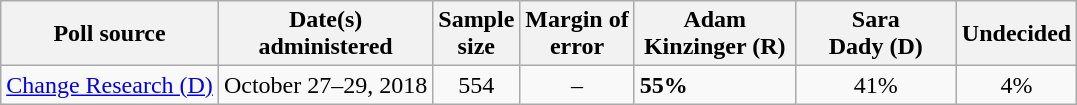<table class="wikitable">
<tr>
<th>Poll source</th>
<th>Date(s)<br>administered</th>
<th>Sample<br>size</th>
<th>Margin of<br>error</th>
<th style="width:100px;">Adam<br>Kinzinger (R)</th>
<th style="width:100px;">Sara<br>Dady (D)</th>
<th>Undecided</th>
</tr>
<tr>
<td style="text-align:left;"><a href='#'>Change Research (D)</a></td>
<td align="center">October 27–29, 2018</td>
<td align="center">554</td>
<td align="center">–</td>
<td><strong>55%</strong></td>
<td align="center">41%</td>
<td align="center">4%</td>
</tr>
</table>
